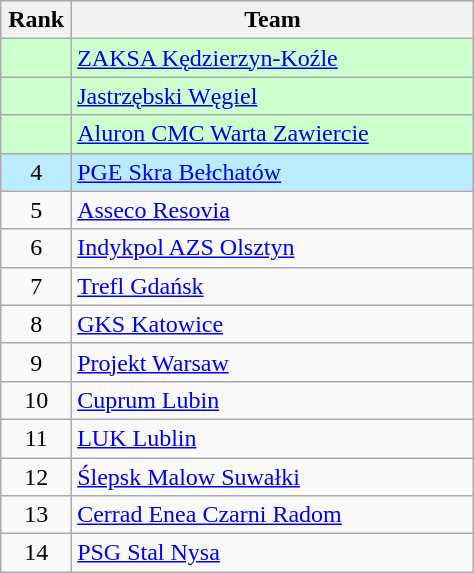<table class="wikitable" style="white-space: nowrap; width:25%">
<tr>
<th width=15%>Rank</th>
<th>Team</th>
</tr>
<tr bgcolor=#CCFFCC>
<td style="text-align:center;"></td>
<td><a href='#'>ZAKSA Kędzierzyn-Koźle</a></td>
</tr>
<tr bgcolor=#CCFFCC>
<td style="text-align:center;"></td>
<td><a href='#'>Jastrzębski Węgiel</a></td>
</tr>
<tr bgcolor=#CCFFCC>
<td style="text-align:center;"></td>
<td><a href='#'>Aluron CMC Warta Zawiercie</a></td>
</tr>
<tr bgcolor=#BBEBFF>
<td style="text-align:center;">4</td>
<td><a href='#'>PGE Skra Bełchatów</a></td>
</tr>
<tr>
<td style="text-align:center;">5</td>
<td><a href='#'>Asseco Resovia</a></td>
</tr>
<tr>
<td style="text-align:center;">6</td>
<td><a href='#'>Indykpol AZS Olsztyn</a></td>
</tr>
<tr>
<td style="text-align:center;">7</td>
<td><a href='#'>Trefl Gdańsk</a></td>
</tr>
<tr>
<td style="text-align:center;">8</td>
<td><a href='#'>GKS Katowice</a></td>
</tr>
<tr>
<td style="text-align:center;">9</td>
<td><a href='#'>Projekt Warsaw</a></td>
</tr>
<tr>
<td style="text-align:center;">10</td>
<td><a href='#'>Cuprum Lubin</a></td>
</tr>
<tr>
<td style="text-align:center;">11</td>
<td><a href='#'>LUK Lublin</a></td>
</tr>
<tr>
<td style="text-align:center;">12</td>
<td><a href='#'>Ślepsk Malow Suwałki</a></td>
</tr>
<tr>
<td style="text-align:center;">13</td>
<td><a href='#'>Cerrad Enea Czarni Radom</a></td>
</tr>
<tr>
<td style="text-align:center;">14</td>
<td><a href='#'>PSG Stal Nysa</a></td>
</tr>
</table>
